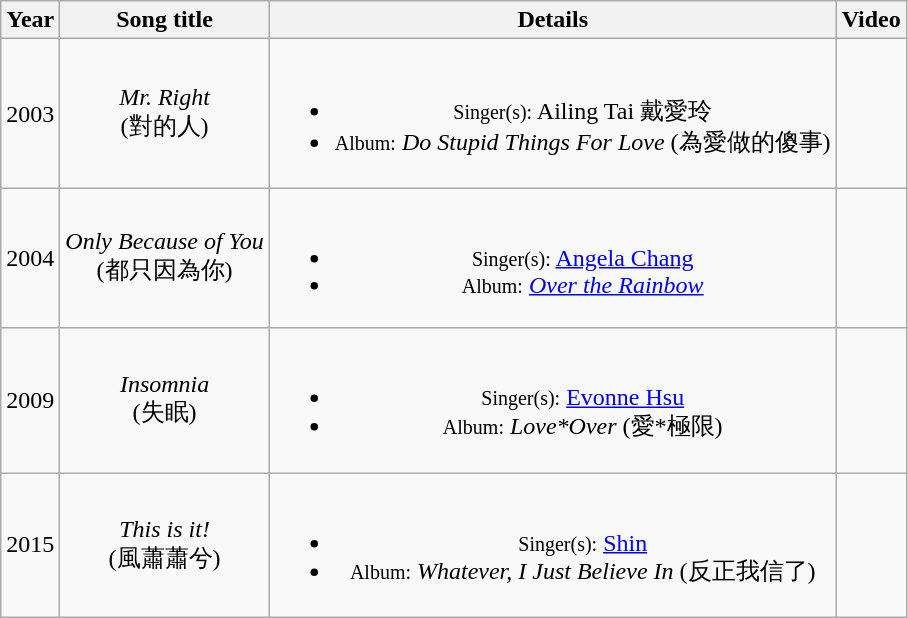<table class="wikitable sortable">
<tr>
<th>Year</th>
<th>Song title</th>
<th>Details</th>
<th>Video</th>
</tr>
<tr align=center>
<td>2003</td>
<td><em>Mr. Right</em><br>(對的人)</td>
<td><br><ul><li><small>Singer(s):</small> Ailing Tai 戴愛玲</li><li><small>Album:</small> <em>Do Stupid Things For Love</em> (為愛做的傻事)</li></ul></td>
<td></td>
</tr>
<tr align=center>
<td>2004</td>
<td><em>Only Because of You</em><br>(都只因為你)</td>
<td><br><ul><li><small>Singer(s):</small> <a href='#'>Angela Chang</a></li><li><small>Album:</small> <em><a href='#'>Over the Rainbow</a></em></li></ul></td>
<td></td>
</tr>
<tr align=center>
<td>2009</td>
<td><em>Insomnia</em><br>(失眠)</td>
<td><br><ul><li><small>Singer(s):</small> <a href='#'>Evonne Hsu</a></li><li><small>Album:</small> <em>Love*Over</em> (愛*極限)</li></ul></td>
<td></td>
</tr>
<tr align=center>
<td>2015</td>
<td><em>This is it!</em><br>(風蕭蕭兮)</td>
<td><br><ul><li><small>Singer(s):</small> <a href='#'>Shin</a></li><li><small>Album:</small> <em>Whatever, I Just Believe In</em> (反正我信了)</li></ul></td>
<td></td>
</tr>
</table>
